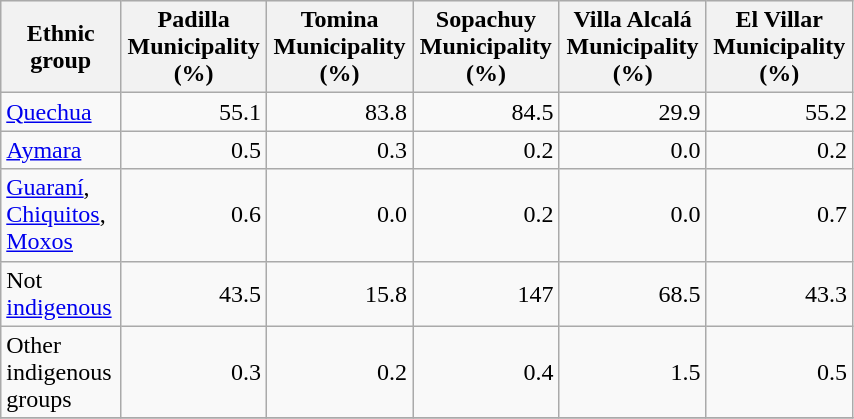<table class="wikitable" border="1" style="width:45%;" border="1">
<tr bgcolor=#EFEFEF>
<th><strong>Ethnic group</strong></th>
<th><strong>Padilla Municipality (%)</strong></th>
<th><strong>Tomina Municipality (%)</strong></th>
<th><strong>Sopachuy Municipality (%)</strong></th>
<th><strong>Villa Alcalá Municipality (%)</strong></th>
<th><strong>El Villar Municipality (%)</strong></th>
</tr>
<tr>
<td><a href='#'>Quechua</a></td>
<td align="right">55.1</td>
<td align="right">83.8</td>
<td align="right">84.5</td>
<td align="right">29.9</td>
<td align="right">55.2</td>
</tr>
<tr>
<td><a href='#'>Aymara</a></td>
<td align="right">0.5</td>
<td align="right">0.3</td>
<td align="right">0.2</td>
<td align="right">0.0</td>
<td align="right">0.2</td>
</tr>
<tr>
<td><a href='#'>Guaraní</a>, <a href='#'>Chiquitos</a>, <a href='#'>Moxos</a></td>
<td align="right">0.6</td>
<td align="right">0.0</td>
<td align="right">0.2</td>
<td align="right">0.0</td>
<td align="right">0.7</td>
</tr>
<tr>
<td>Not <a href='#'>indigenous</a></td>
<td align="right">43.5</td>
<td align="right">15.8</td>
<td align="right">147</td>
<td align="right">68.5</td>
<td align="right">43.3</td>
</tr>
<tr>
<td>Other indigenous groups</td>
<td align="right">0.3</td>
<td align="right">0.2</td>
<td align="right">0.4</td>
<td align="right">1.5</td>
<td align="right">0.5</td>
</tr>
<tr>
</tr>
</table>
